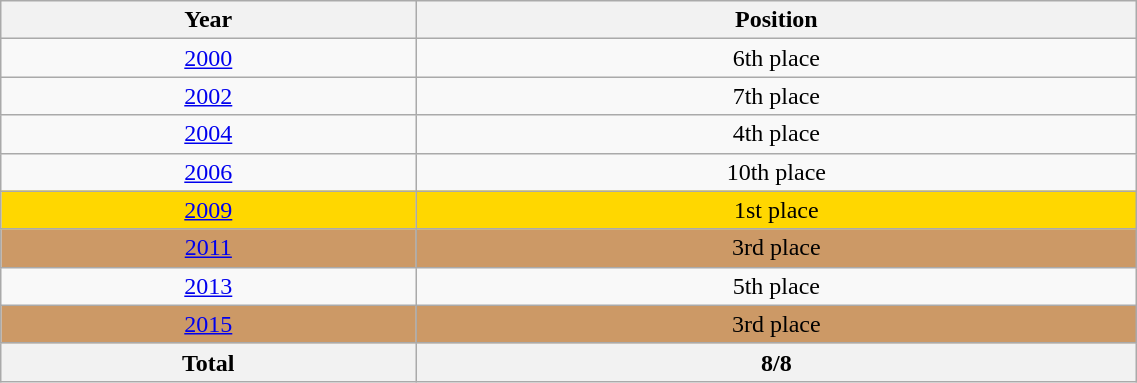<table class="wikitable" width=60% style="font-size:100%; text-align:center;">
<tr>
<th>Year</th>
<th>Position</th>
</tr>
<tr>
<td> <a href='#'>2000</a></td>
<td>6th place</td>
</tr>
<tr>
<td> <a href='#'>2002</a></td>
<td>7th place</td>
</tr>
<tr>
<td> <a href='#'>2004</a></td>
<td>4th place</td>
</tr>
<tr>
<td> <a href='#'>2006</a></td>
<td>10th place</td>
</tr>
<tr bgcolor=gold>
<td> <a href='#'>2009</a></td>
<td>1st place</td>
</tr>
<tr bgcolor=cc9966>
<td> <a href='#'>2011</a></td>
<td>3rd place</td>
</tr>
<tr>
<td> <a href='#'>2013</a></td>
<td>5th place</td>
</tr>
<tr bgcolor=cc9966>
<td> <a href='#'>2015</a></td>
<td>3rd place</td>
</tr>
<tr>
<th>Total</th>
<th>8/8</th>
</tr>
</table>
